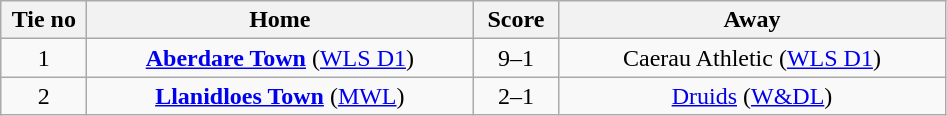<table class="wikitable" style="text-align:center">
<tr>
<th width=50>Tie no</th>
<th width=250>Home</th>
<th width=50>Score</th>
<th width=250>Away</th>
</tr>
<tr>
<td>1</td>
<td><strong><a href='#'>Aberdare Town</a></strong> (<a href='#'>WLS D1</a>)</td>
<td>9–1</td>
<td>Caerau Athletic (<a href='#'>WLS D1</a>)</td>
</tr>
<tr>
<td>2</td>
<td><strong><a href='#'>Llanidloes Town</a></strong> (<a href='#'>MWL</a>)</td>
<td>2–1</td>
<td><a href='#'>Druids</a> (<a href='#'>W&DL</a>)</td>
</tr>
</table>
